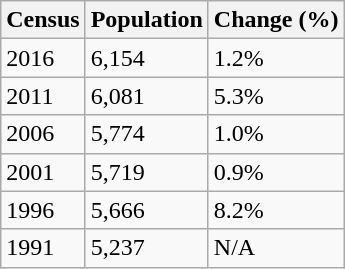<table class="wikitable">
<tr>
<th>Census</th>
<th>Population</th>
<th>Change (%)</th>
</tr>
<tr>
<td>2016</td>
<td>6,154</td>
<td> 1.2%</td>
</tr>
<tr>
<td>2011</td>
<td>6,081</td>
<td> 5.3%</td>
</tr>
<tr>
<td>2006</td>
<td>5,774</td>
<td> 1.0%</td>
</tr>
<tr>
<td>2001</td>
<td>5,719</td>
<td> 0.9%</td>
</tr>
<tr>
<td>1996</td>
<td>5,666</td>
<td> 8.2%</td>
</tr>
<tr>
<td>1991</td>
<td>5,237</td>
<td>N/A</td>
</tr>
</table>
